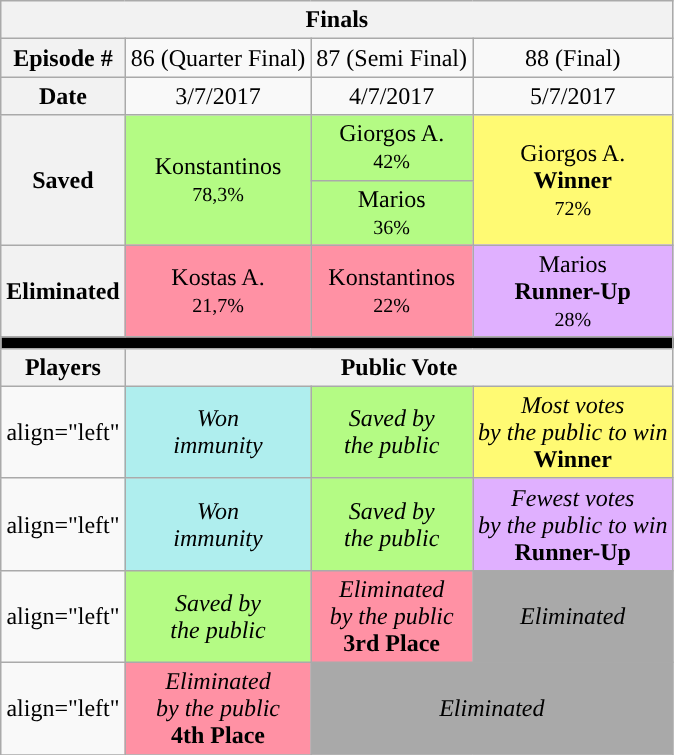<table class="wikitable " style="text-align:center;">
<tr>
<th colspan="4">Finals</th>
</tr>
<tr>
<th>Episode #</th>
<td>86 (Quarter Final)</td>
<td>87 (Semi Final)</td>
<td>88 (Final)</td>
</tr>
<tr>
<th>Date</th>
<td>3/7/2017</td>
<td>4/7/2017</td>
<td>5/7/2017</td>
</tr>
<tr>
<th rowspan=2>Saved</th>
<td rowspan=2 style="background:#B4FB84">Konstantinos<br> <small>78,3%</small></td>
<td style="background:#B4FB84">Giorgos A. <br> <small>42%</small></td>
<td rowspan=2 style="background:#fffa73">Giorgos A. <br> <strong>Winner</strong> <br><small> 72% </small></td>
</tr>
<tr>
<td style="background:#B4FB84">Marios<br> <small>36%</small></td>
</tr>
<tr>
<th>Eliminated</th>
<td style="background:#FF91A4">Kostas A.<br> <small>21,7%</small></td>
<td style="background:#FF91A4">Konstantinos<br> <small>22%</small></td>
<td style="background:#E0B0FF">Marios <br> <strong>Runner-Up</strong><br><small>28%</small></td>
</tr>
<tr>
<th colspan="5" style="background:black;"></th>
</tr>
<tr>
<th>Players</th>
<th colspan="3">Public Vote</th>
</tr>
<tr>
<td>align="left" </td>
<td style="background:#afeeee"><em>Won<br> immunity</em></td>
<td style="background:#B4FB84"><em>Saved by <br>the public</em></td>
<td style="background:#fffa73"><em>Most votes <br>by the public to win</em><br><strong>Winner</strong></td>
</tr>
<tr>
<td>align="left" </td>
<td style="background:#afeeee"><em>Won<br> immunity</em></td>
<td style="background:#B4FB84"><em>Saved by <br>the public</em></td>
<td style="background:#E0B0FF"><em>Fewest votes <br>by the public to win</em><br><strong>Runner-Up</strong></td>
</tr>
<tr>
<td>align="left" </td>
<td style="background:#B4FB84"><em>Saved by <br>the public</em></td>
<td style="background:#FF91A4"><em>Eliminated <br> by the public</em><br> <strong>3rd Place</strong></td>
<td colspan=3 style="background:darkgray"><em>Eliminated</em></td>
</tr>
<tr>
<td>align="left" </td>
<td style="background:#FF91A4"><em>Eliminated <br> by the public</em><br> <strong>4th Place</strong></td>
<td colspan=3 style="background:darkgray"><em>Eliminated</em><br></td>
</tr>
<tr>
</tr>
</table>
